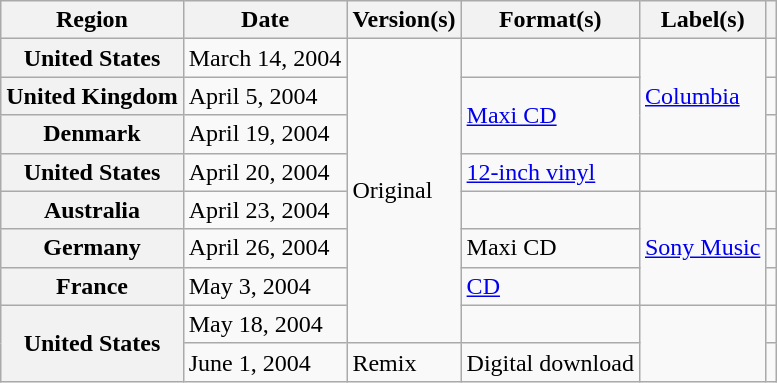<table class="wikitable plainrowheaders">
<tr>
<th scope="col">Region</th>
<th scope="col">Date</th>
<th scope="col">Version(s)</th>
<th scope="col">Format(s)</th>
<th scope="col">Label(s)</th>
<th scope="col"></th>
</tr>
<tr>
<th scope="row">United States</th>
<td>March 14, 2004</td>
<td rowspan="8">Original</td>
<td></td>
<td rowspan="3"><a href='#'>Columbia</a></td>
<td align="center"></td>
</tr>
<tr>
<th scope="row">United Kingdom</th>
<td>April 5, 2004</td>
<td rowspan="2"><a href='#'>Maxi CD</a></td>
<td align="center"></td>
</tr>
<tr>
<th scope="row">Denmark</th>
<td>April 19, 2004</td>
<td align="center"></td>
</tr>
<tr>
<th scope="row">United States</th>
<td>April 20, 2004</td>
<td><a href='#'>12-inch vinyl</a></td>
<td></td>
<td align="center"></td>
</tr>
<tr>
<th scope="row">Australia</th>
<td>April 23, 2004</td>
<td></td>
<td rowspan="3"><a href='#'>Sony Music</a></td>
<td align="center"></td>
</tr>
<tr>
<th scope="row">Germany</th>
<td>April 26, 2004</td>
<td>Maxi CD</td>
<td align="center"></td>
</tr>
<tr>
<th scope="row">France</th>
<td>May 3, 2004</td>
<td><a href='#'>CD</a></td>
<td></td>
</tr>
<tr>
<th scope="row" rowspan="2">United States</th>
<td>May 18, 2004</td>
<td></td>
<td rowspan="2"></td>
<td align="center"></td>
</tr>
<tr>
<td>June 1, 2004</td>
<td>Remix</td>
<td>Digital download</td>
<td></td>
</tr>
</table>
